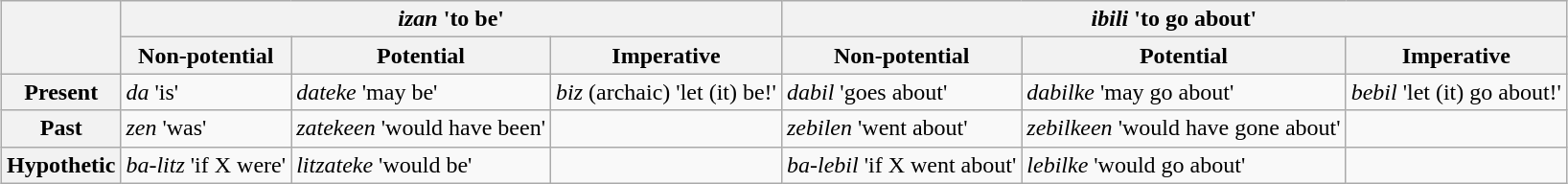<table class="wikitable" style="margin: 1em auto 1em auto">
<tr>
<th rowspan=2></th>
<th colspan=3><em>izan</em> 'to be'</th>
<th colspan=3><em>ibili</em> 'to go about'</th>
</tr>
<tr>
<th>Non-potential</th>
<th>Potential</th>
<th>Imperative</th>
<th>Non-potential</th>
<th>Potential</th>
<th>Imperative</th>
</tr>
<tr>
<th>Present</th>
<td><em>da</em> 'is'</td>
<td><em>dateke</em> 'may be'</td>
<td><em>biz</em> (archaic) 'let (it) be!'</td>
<td><em>dabil</em> 'goes about'</td>
<td><em>dabilke</em> 'may go about'</td>
<td><em>bebil</em> 'let (it) go about!'</td>
</tr>
<tr>
<th>Past</th>
<td><em>zen</em> 'was'</td>
<td><em>zatekeen</em> 'would have been'</td>
<td></td>
<td><em>zebilen</em> 'went about'</td>
<td><em>zebilkeen</em> 'would have gone about'</td>
<td></td>
</tr>
<tr>
<th>Hypothetic</th>
<td><em>ba-litz</em> 'if X were'</td>
<td><em>litzateke</em> 'would be'</td>
<td></td>
<td><em>ba-lebil</em> 'if X went about'</td>
<td><em>lebilke</em> 'would go about'</td>
<td></td>
</tr>
</table>
